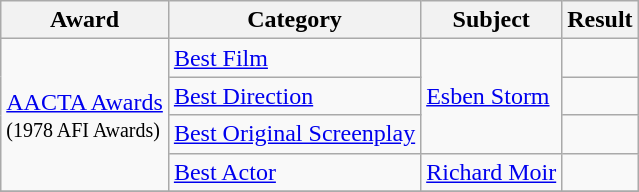<table class="wikitable">
<tr>
<th>Award</th>
<th>Category</th>
<th>Subject</th>
<th>Result</th>
</tr>
<tr>
<td rowspan=4><a href='#'>AACTA Awards</a><br><small>(1978 AFI Awards)</small></td>
<td><a href='#'>Best Film</a></td>
<td rowspan=3><a href='#'>Esben Storm</a></td>
<td></td>
</tr>
<tr>
<td><a href='#'>Best Direction</a></td>
<td></td>
</tr>
<tr>
<td><a href='#'>Best Original Screenplay</a></td>
<td></td>
</tr>
<tr>
<td><a href='#'>Best Actor</a></td>
<td><a href='#'>Richard Moir</a></td>
<td></td>
</tr>
<tr>
</tr>
</table>
